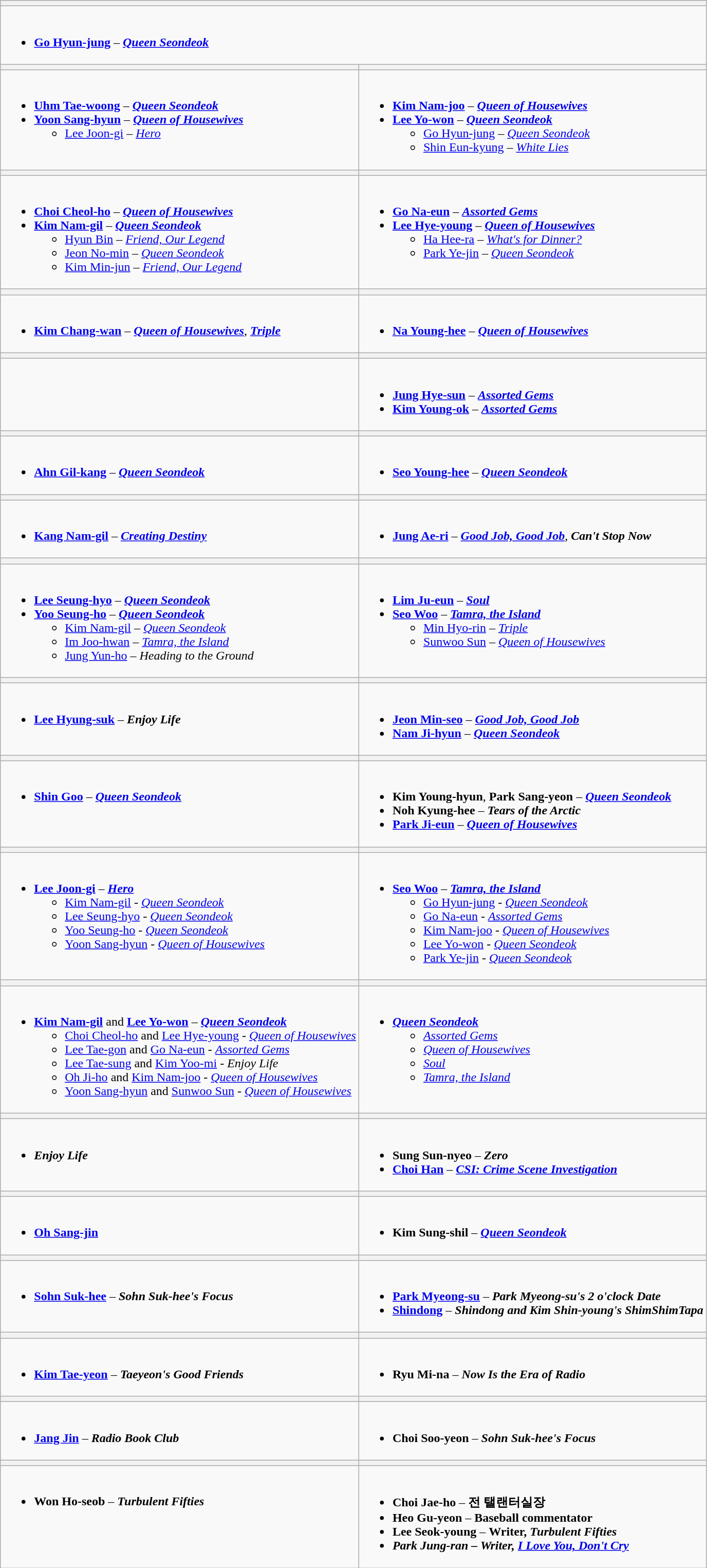<table class="wikitable">
<tr>
<th style="width="100%" colspan="2"></th>
</tr>
<tr>
<td colspan="2"><br><ul><li><strong><a href='#'>Go Hyun-jung</a></strong> – <strong><em><a href='#'>Queen Seondeok</a></em></strong></li></ul></td>
</tr>
<tr>
<th style="width="50%"></th>
<th style="width="50%"></th>
</tr>
<tr>
<td valign="top"><br><ul><li><strong><a href='#'>Uhm Tae-woong</a></strong> – <strong><em><a href='#'>Queen Seondeok</a></em></strong></li><li><strong><a href='#'>Yoon Sang-hyun</a></strong> – <strong><em><a href='#'>Queen of Housewives</a></em></strong><ul><li><a href='#'>Lee Joon-gi</a> – <em><a href='#'>Hero</a></em></li></ul></li></ul></td>
<td valign="top"><br><ul><li><strong><a href='#'>Kim Nam-joo</a></strong> – <strong><em><a href='#'>Queen of Housewives</a></em></strong></li><li><strong><a href='#'>Lee Yo-won</a></strong> – <strong><em><a href='#'>Queen Seondeok</a></em></strong><ul><li><a href='#'>Go Hyun-jung</a> – <em><a href='#'>Queen Seondeok</a></em></li><li><a href='#'>Shin Eun-kyung</a> – <em><a href='#'>White Lies</a></em></li></ul></li></ul></td>
</tr>
<tr>
<th style="width="50%"></th>
<th style="width="50%"></th>
</tr>
<tr>
<td valign="top"><br><ul><li><strong><a href='#'>Choi Cheol-ho</a></strong> – <strong><em><a href='#'>Queen of Housewives</a></em></strong></li><li><strong><a href='#'>Kim Nam-gil</a></strong> – <strong><em><a href='#'>Queen Seondeok</a></em></strong><ul><li><a href='#'>Hyun Bin</a> – <em><a href='#'>Friend, Our Legend</a></em></li><li><a href='#'>Jeon No-min</a> – <em><a href='#'>Queen Seondeok</a></em></li><li><a href='#'>Kim Min-jun</a> – <em><a href='#'>Friend, Our Legend</a></em></li></ul></li></ul></td>
<td valign="top"><br><ul><li><strong><a href='#'>Go Na-eun</a></strong> – <strong><em><a href='#'>Assorted Gems</a></em></strong></li><li><strong><a href='#'>Lee Hye-young</a></strong> – <strong><em><a href='#'>Queen of Housewives</a></em></strong><ul><li><a href='#'>Ha Hee-ra</a> – <em><a href='#'>What's for Dinner?</a></em></li><li><a href='#'>Park Ye-jin</a> – <em><a href='#'>Queen Seondeok</a></em></li></ul></li></ul></td>
</tr>
<tr>
<th style="width="50%"></th>
<th style="width="50%"></th>
</tr>
<tr>
<td valign="top"><br><ul><li><strong><a href='#'>Kim Chang-wan</a></strong> – <strong><em><a href='#'>Queen of Housewives</a></em></strong>, <strong><em><a href='#'>Triple</a></em></strong></li></ul></td>
<td valign="top"><br><ul><li><strong><a href='#'>Na Young-hee</a></strong> – <strong><em><a href='#'>Queen of Housewives</a></em></strong></li></ul></td>
</tr>
<tr>
<th style="width="50%"></th>
<th style="width="50%"></th>
</tr>
<tr>
<td valign="top"></td>
<td valign="top"><br><ul><li><strong><a href='#'>Jung Hye-sun</a></strong> – <strong><em><a href='#'>Assorted Gems</a></em></strong></li><li><strong><a href='#'>Kim Young-ok</a></strong> – <strong><em><a href='#'>Assorted Gems</a></em></strong></li></ul></td>
</tr>
<tr>
<th style="width="50%"></th>
<th style="width="50%"></th>
</tr>
<tr>
<td valign="top"><br><ul><li><strong><a href='#'>Ahn Gil-kang</a></strong> – <strong><em><a href='#'>Queen Seondeok</a></em></strong></li></ul></td>
<td valign="top"><br><ul><li><strong><a href='#'>Seo Young-hee</a></strong> – <strong><em><a href='#'>Queen Seondeok</a></em></strong></li></ul></td>
</tr>
<tr>
<th style="width="50%"></th>
<th style="width="50%"></th>
</tr>
<tr>
<td valign="top"><br><ul><li><strong><a href='#'>Kang Nam-gil</a></strong> – <strong><em><a href='#'>Creating Destiny</a></em></strong></li></ul></td>
<td valign="top"><br><ul><li><strong><a href='#'>Jung Ae-ri</a></strong> – <strong><em><a href='#'>Good Job, Good Job</a></em></strong>, <strong><em>Can't Stop Now</em></strong></li></ul></td>
</tr>
<tr>
<th style="width="50%"></th>
<th style="width="50%"></th>
</tr>
<tr>
<td valign="top"><br><ul><li><strong><a href='#'>Lee Seung-hyo</a></strong> – <strong><em><a href='#'>Queen Seondeok</a></em></strong></li><li><strong><a href='#'>Yoo Seung-ho</a></strong> – <strong><em><a href='#'>Queen Seondeok</a></em></strong><ul><li><a href='#'>Kim Nam-gil</a> – <em><a href='#'>Queen Seondeok</a></em></li><li><a href='#'>Im Joo-hwan</a> – <em><a href='#'>Tamra, the Island</a></em></li><li><a href='#'>Jung Yun-ho</a> – <em>Heading to the Ground</em></li></ul></li></ul></td>
<td valign="top"><br><ul><li><strong><a href='#'>Lim Ju-eun</a></strong> – <strong><em><a href='#'>Soul</a></em></strong></li><li><strong><a href='#'>Seo Woo</a></strong> – <strong><em><a href='#'>Tamra, the Island</a></em></strong><ul><li><a href='#'>Min Hyo-rin</a> – <em><a href='#'>Triple</a></em></li><li><a href='#'>Sunwoo Sun</a> – <em><a href='#'>Queen of Housewives</a></em></li></ul></li></ul></td>
</tr>
<tr>
<th style="width="50%"></th>
<th style="width="50%"></th>
</tr>
<tr>
<td valign="top"><br><ul><li><strong><a href='#'>Lee Hyung-suk</a></strong> – <strong><em>Enjoy Life</em></strong></li></ul></td>
<td valign="top"><br><ul><li><strong><a href='#'>Jeon Min-seo</a></strong> – <strong><em><a href='#'>Good Job, Good Job</a></em></strong></li><li><strong><a href='#'>Nam Ji-hyun</a></strong> – <strong><em><a href='#'>Queen Seondeok</a></em></strong></li></ul></td>
</tr>
<tr>
<th style="width="50%"></th>
<th style="width="50%"></th>
</tr>
<tr>
<td valign="top"><br><ul><li><strong><a href='#'>Shin Goo</a></strong> – <strong><em><a href='#'>Queen Seondeok</a></em></strong></li></ul></td>
<td valign="top"><br><ul><li><strong>Kim Young-hyun</strong>, <strong>Park Sang-yeon</strong> – <strong><em><a href='#'>Queen Seondeok</a></em></strong></li><li><strong>Noh Kyung-hee</strong> – <strong><em>Tears of the Arctic</em></strong></li><li><strong><a href='#'>Park Ji-eun</a></strong> – <strong><em><a href='#'>Queen of Housewives</a></em></strong></li></ul></td>
</tr>
<tr>
<th style="width="50%"></th>
<th style="width="50%"></th>
</tr>
<tr>
<td valign="top"><br><ul><li><strong><a href='#'>Lee Joon-gi</a></strong> – <strong><em><a href='#'>Hero</a></em></strong><ul><li><a href='#'>Kim Nam-gil</a> - <em><a href='#'>Queen Seondeok</a></em></li><li><a href='#'>Lee Seung-hyo</a> - <em><a href='#'>Queen Seondeok</a></em></li><li><a href='#'>Yoo Seung-ho</a> - <em><a href='#'>Queen Seondeok</a></em></li><li><a href='#'>Yoon Sang-hyun</a> - <em><a href='#'>Queen of Housewives</a></em></li></ul></li></ul></td>
<td valign="top"><br><ul><li><strong><a href='#'>Seo Woo</a></strong> – <strong><em><a href='#'>Tamra, the Island</a></em></strong><ul><li><a href='#'>Go Hyun-jung</a> - <em><a href='#'>Queen Seondeok</a></em></li><li><a href='#'>Go Na-eun</a> - <em><a href='#'>Assorted Gems</a></em></li><li><a href='#'>Kim Nam-joo</a> - <em><a href='#'>Queen of Housewives</a></em></li><li><a href='#'>Lee Yo-won</a> - <em><a href='#'>Queen Seondeok</a></em></li><li><a href='#'>Park Ye-jin</a> - <em><a href='#'>Queen Seondeok</a></em></li></ul></li></ul></td>
</tr>
<tr>
<th style="width="50%"></th>
<th style="width="50%"></th>
</tr>
<tr>
<td valign="top"><br><ul><li><strong><a href='#'>Kim Nam-gil</a></strong> and <strong><a href='#'>Lee Yo-won</a></strong> – <strong><em><a href='#'>Queen Seondeok</a></em></strong><ul><li><a href='#'>Choi Cheol-ho</a> and <a href='#'>Lee Hye-young</a> - <em><a href='#'>Queen of Housewives</a></em></li><li><a href='#'>Lee Tae-gon</a> and <a href='#'>Go Na-eun</a> - <em><a href='#'>Assorted Gems</a></em></li><li><a href='#'>Lee Tae-sung</a> and <a href='#'>Kim Yoo-mi</a> - <em>Enjoy Life</em></li><li><a href='#'>Oh Ji-ho</a> and <a href='#'>Kim Nam-joo</a> - <em><a href='#'>Queen of Housewives</a></em></li><li><a href='#'>Yoon Sang-hyun</a> and <a href='#'>Sunwoo Sun</a> - <em><a href='#'>Queen of Housewives</a></em></li></ul></li></ul></td>
<td valign="top"><br><ul><li><strong><em><a href='#'>Queen Seondeok</a></em></strong><ul><li><em><a href='#'>Assorted Gems</a></em></li><li><em><a href='#'>Queen of Housewives</a></em></li><li><em><a href='#'>Soul</a></em></li><li><em><a href='#'>Tamra, the Island</a></em></li></ul></li></ul></td>
</tr>
<tr>
<th style="width="50%"></th>
<th style="width="50%"></th>
</tr>
<tr>
<td valign="top"><br><ul><li><strong><em>Enjoy Life</em></strong></li></ul></td>
<td valign="top"><br><ul><li><strong>Sung Sun-nyeo</strong> – <strong><em>Zero</em></strong></li><li><strong><a href='#'>Choi Han</a></strong> – <strong><em><a href='#'>CSI: Crime Scene Investigation</a></em></strong></li></ul></td>
</tr>
<tr>
<th style="width="50%"></th>
<th style="width="50%"></th>
</tr>
<tr>
<td valign="top"><br><ul><li><strong><a href='#'>Oh Sang-jin</a></strong></li></ul></td>
<td valign="top"><br><ul><li><strong>Kim Sung-shil</strong> – <strong><em><a href='#'>Queen Seondeok</a></em></strong></li></ul></td>
</tr>
<tr>
<th style="width="50%"></th>
<th style="width="50%"></th>
</tr>
<tr>
<td valign="top"><br><ul><li><strong><a href='#'>Sohn Suk-hee</a></strong> – <strong><em>Sohn Suk-hee's Focus</em></strong></li></ul></td>
<td valign="top"><br><ul><li><strong><a href='#'>Park Myeong-su</a></strong> – <strong><em>Park Myeong-su's 2 o'clock Date</em></strong></li><li><strong><a href='#'>Shindong</a></strong> – <strong><em>Shindong and Kim Shin-young's ShimShimTapa</em></strong></li></ul></td>
</tr>
<tr>
<th style="width="50%"></th>
<th style="width="50%"></th>
</tr>
<tr>
<td valign="top"><br><ul><li><strong><a href='#'>Kim Tae-yeon</a></strong> – <strong><em>Taeyeon's Good Friends</em></strong></li></ul></td>
<td valign="top"><br><ul><li><strong>Ryu Mi-na</strong> – <strong><em>Now Is the Era of Radio</em></strong></li></ul></td>
</tr>
<tr>
<th style="width="50%"></th>
<th style="width="50%"></th>
</tr>
<tr>
<td valign="top"><br><ul><li><strong><a href='#'>Jang Jin</a></strong> – <strong><em>Radio Book Club</em></strong></li></ul></td>
<td valign="top"><br><ul><li><strong>Choi Soo-yeon</strong> – <strong><em>Sohn Suk-hee's Focus</em></strong></li></ul></td>
</tr>
<tr>
<th style="width="50%"></th>
<th style="width="50%"></th>
</tr>
<tr>
<td valign="top"><br><ul><li><strong>Won Ho-seob</strong> – <strong><em>Turbulent Fifties</em></strong></li></ul></td>
<td valign="top"><br><ul><li><strong>Choi Jae-ho</strong> – <strong>전 탤랜터실장</strong></li><li><strong>Heo Gu-yeon</strong> – <strong>Baseball commentator</strong></li><li><strong>Lee Seok-young</strong> – <strong>Writer, <em>Turbulent Fifties<strong><em></li><li></strong>Park Jung-ran<strong> – </strong>Writer, </em><a href='#'>I Love You, Don't Cry</a></em></strong></li></ul></td>
</tr>
</table>
